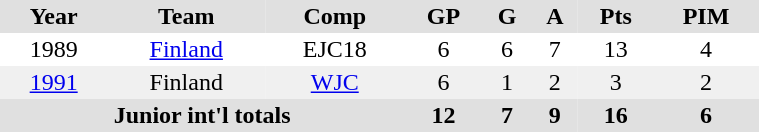<table BORDER="0" CELLPADDING="2" CELLSPACING="0" width=40%>
<tr ALIGN="center" bgcolor="#e0e0e0">
<th>Year</th>
<th>Team</th>
<th>Comp</th>
<th>GP</th>
<th>G</th>
<th>A</th>
<th>Pts</th>
<th>PIM</th>
</tr>
<tr ALIGN="center">
<td>1989</td>
<td><a href='#'>Finland</a></td>
<td>EJC18</td>
<td>6</td>
<td>6</td>
<td>7</td>
<td>13</td>
<td>4</td>
</tr>
<tr ALIGN="center" bgcolor="#f0f0f0">
<td><a href='#'>1991</a></td>
<td>Finland</td>
<td><a href='#'>WJC</a></td>
<td>6</td>
<td>1</td>
<td>2</td>
<td>3</td>
<td>2</td>
</tr>
<tr bgcolor="#e0e0e0">
<th colspan="3">Junior int'l totals</th>
<th>12</th>
<th>7</th>
<th>9</th>
<th>16</th>
<th>6</th>
</tr>
</table>
